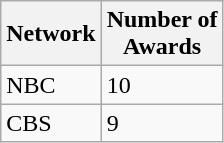<table class="wikitable">
<tr>
<th>Network</th>
<th>Number of<br>Awards</th>
</tr>
<tr>
<td>NBC</td>
<td>10</td>
</tr>
<tr>
<td>CBS</td>
<td>9</td>
</tr>
</table>
